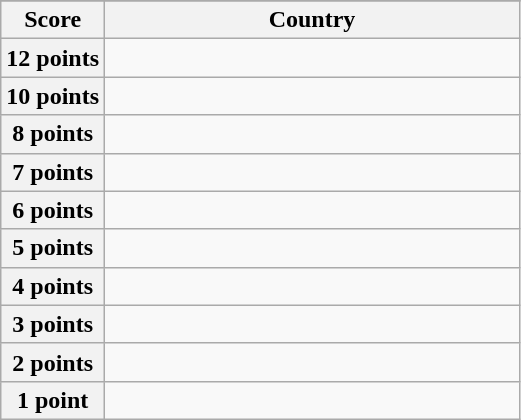<table class="wikitable">
<tr>
</tr>
<tr>
<th scope="col" width="20%">Score</th>
<th scope="col">Country</th>
</tr>
<tr>
<th scope="row">12 points</th>
<td></td>
</tr>
<tr>
<th scope="row">10 points</th>
<td></td>
</tr>
<tr>
<th scope="row">8 points</th>
<td></td>
</tr>
<tr>
<th scope="row">7 points</th>
<td></td>
</tr>
<tr>
<th scope="row">6 points</th>
<td></td>
</tr>
<tr>
<th scope="row">5 points</th>
<td></td>
</tr>
<tr>
<th scope="row">4 points</th>
<td></td>
</tr>
<tr>
<th scope="row">3 points</th>
<td></td>
</tr>
<tr>
<th scope="row">2 points</th>
<td></td>
</tr>
<tr>
<th scope="row">1 point</th>
<td></td>
</tr>
</table>
